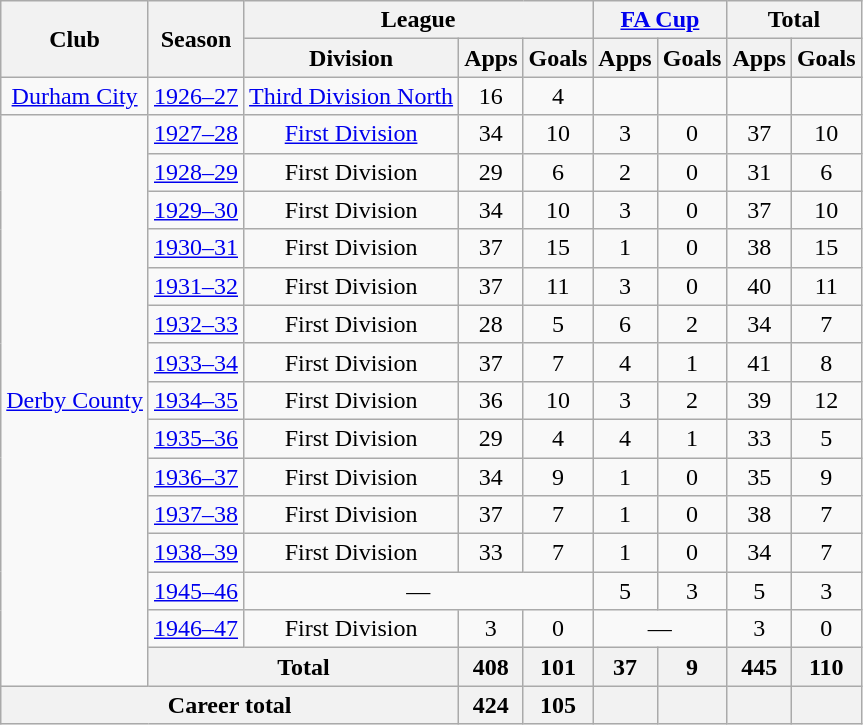<table class="wikitable" style="text-align: center;">
<tr>
<th rowspan="2">Club</th>
<th rowspan="2">Season</th>
<th colspan="3">League</th>
<th colspan="2"><a href='#'>FA Cup</a></th>
<th colspan="2">Total</th>
</tr>
<tr>
<th>Division</th>
<th>Apps</th>
<th>Goals</th>
<th>Apps</th>
<th>Goals</th>
<th>Apps</th>
<th>Goals</th>
</tr>
<tr>
<td><a href='#'>Durham City</a></td>
<td><a href='#'>1926–27</a></td>
<td><a href='#'>Third Division North</a></td>
<td>16</td>
<td>4</td>
<td></td>
<td></td>
<td></td>
<td></td>
</tr>
<tr>
<td rowspan="15"><a href='#'>Derby County</a></td>
<td><a href='#'>1927–28</a></td>
<td><a href='#'>First Division</a></td>
<td>34</td>
<td>10</td>
<td>3</td>
<td>0</td>
<td>37</td>
<td>10</td>
</tr>
<tr>
<td><a href='#'>1928–29</a></td>
<td>First Division</td>
<td>29</td>
<td>6</td>
<td>2</td>
<td>0</td>
<td>31</td>
<td>6</td>
</tr>
<tr>
<td><a href='#'>1929–30</a></td>
<td>First Division</td>
<td>34</td>
<td>10</td>
<td>3</td>
<td>0</td>
<td>37</td>
<td>10</td>
</tr>
<tr>
<td><a href='#'>1930–31</a></td>
<td>First Division</td>
<td>37</td>
<td>15</td>
<td>1</td>
<td>0</td>
<td>38</td>
<td>15</td>
</tr>
<tr>
<td><a href='#'>1931–32</a></td>
<td>First Division</td>
<td>37</td>
<td>11</td>
<td>3</td>
<td>0</td>
<td>40</td>
<td>11</td>
</tr>
<tr>
<td><a href='#'>1932–33</a></td>
<td>First Division</td>
<td>28</td>
<td>5</td>
<td>6</td>
<td>2</td>
<td>34</td>
<td>7</td>
</tr>
<tr>
<td><a href='#'>1933–34</a></td>
<td>First Division</td>
<td>37</td>
<td>7</td>
<td>4</td>
<td>1</td>
<td>41</td>
<td>8</td>
</tr>
<tr>
<td><a href='#'>1934–35</a></td>
<td>First Division</td>
<td>36</td>
<td>10</td>
<td>3</td>
<td>2</td>
<td>39</td>
<td>12</td>
</tr>
<tr>
<td><a href='#'>1935–36</a></td>
<td>First Division</td>
<td>29</td>
<td>4</td>
<td>4</td>
<td>1</td>
<td>33</td>
<td>5</td>
</tr>
<tr>
<td><a href='#'>1936–37</a></td>
<td>First Division</td>
<td>34</td>
<td>9</td>
<td>1</td>
<td>0</td>
<td>35</td>
<td>9</td>
</tr>
<tr>
<td><a href='#'>1937–38</a></td>
<td>First Division</td>
<td>37</td>
<td>7</td>
<td>1</td>
<td>0</td>
<td>38</td>
<td>7</td>
</tr>
<tr>
<td><a href='#'>1938–39</a></td>
<td>First Division</td>
<td>33</td>
<td>7</td>
<td>1</td>
<td>0</td>
<td>34</td>
<td>7</td>
</tr>
<tr>
<td><a href='#'>1945–46</a></td>
<td colspan="3">—</td>
<td>5</td>
<td>3</td>
<td>5</td>
<td>3</td>
</tr>
<tr>
<td><a href='#'>1946–47</a></td>
<td>First Division</td>
<td>3</td>
<td>0</td>
<td colspan="2">—</td>
<td>3</td>
<td>0</td>
</tr>
<tr>
<th colspan="2">Total</th>
<th>408</th>
<th>101</th>
<th>37</th>
<th>9</th>
<th>445</th>
<th>110</th>
</tr>
<tr>
<th colspan="3">Career total</th>
<th>424</th>
<th>105</th>
<th></th>
<th></th>
<th></th>
<th></th>
</tr>
</table>
